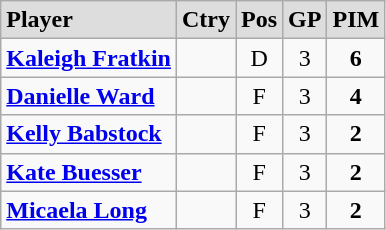<table class="wikitable">
<tr align="center" style="font-weight:bold; background-color:#dddddd;" |>
<td align="left">Player</td>
<td>Ctry</td>
<td>Pos</td>
<td>GP</td>
<td>PIM</td>
</tr>
<tr align="center">
<td align="left"><strong><a href='#'>Kaleigh Fratkin</a></strong></td>
<td></td>
<td>D</td>
<td>3</td>
<td><strong>6</strong></td>
</tr>
<tr align="center">
<td align="left"><strong><a href='#'>Danielle Ward</a></strong></td>
<td></td>
<td>F</td>
<td>3</td>
<td><strong>4</strong></td>
</tr>
<tr align="center">
<td align="left"><strong><a href='#'>Kelly Babstock</a></strong></td>
<td></td>
<td>F</td>
<td>3</td>
<td><strong>2</strong></td>
</tr>
<tr align="center">
<td align="left"><strong><a href='#'>Kate Buesser</a></strong></td>
<td></td>
<td>F</td>
<td>3</td>
<td><strong>2</strong></td>
</tr>
<tr align="center">
<td align="left"><strong><a href='#'>Micaela Long</a></strong></td>
<td></td>
<td>F</td>
<td>3</td>
<td><strong>2</strong></td>
</tr>
</table>
